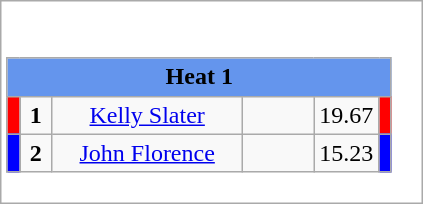<table class="wikitable" style="background:#fff;">
<tr>
<td><div><br><table class="wikitable">
<tr>
<td colspan="6"  style="text-align:center; background:#6495ed;"><strong>Heat 1</strong></td>
</tr>
<tr>
<td style="width:01px; background: #f00;"></td>
<td style="width:14px; text-align:center;"><strong>1</strong></td>
<td style="width:120px; text-align:center;"><a href='#'>Kelly Slater</a></td>
<td style="width:40px; text-align:center;"></td>
<td style="width:20px; text-align:center;">19.67</td>
<td style="width:01px; background: #f00;"></td>
</tr>
<tr>
<td style="width:01px; background: #00f;"></td>
<td style="width:14px; text-align:center;"><strong>2</strong></td>
<td style="width:120px; text-align:center;"><a href='#'>John Florence</a></td>
<td style="width:40px; text-align:center;"></td>
<td style="width:20px; text-align:center;">15.23</td>
<td style="width:01px; background: #00f;"></td>
</tr>
</table>
</div></td>
</tr>
</table>
